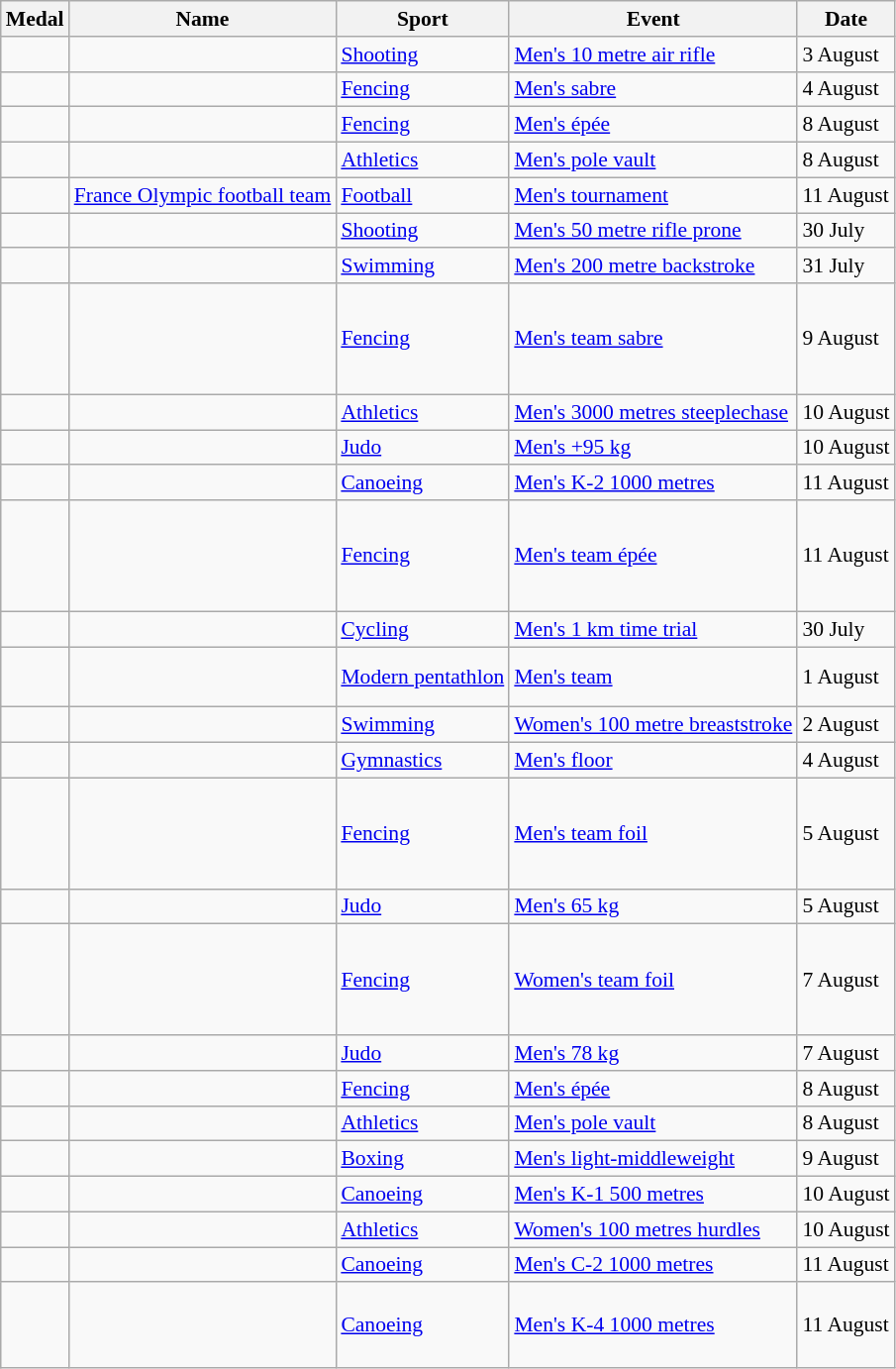<table class="wikitable sortable" style="font-size:90%">
<tr>
<th>Medal</th>
<th>Name</th>
<th>Sport</th>
<th>Event</th>
<th>Date</th>
</tr>
<tr>
<td></td>
<td></td>
<td><a href='#'>Shooting</a></td>
<td><a href='#'>Men's 10 metre air rifle</a></td>
<td>3 August</td>
</tr>
<tr>
<td></td>
<td></td>
<td><a href='#'>Fencing</a></td>
<td><a href='#'>Men's sabre</a></td>
<td>4 August</td>
</tr>
<tr>
<td></td>
<td></td>
<td><a href='#'>Fencing</a></td>
<td><a href='#'>Men's épée</a></td>
<td>8 August</td>
</tr>
<tr>
<td></td>
<td></td>
<td><a href='#'>Athletics</a></td>
<td><a href='#'>Men's pole vault</a></td>
<td>8 August</td>
</tr>
<tr>
<td></td>
<td><a href='#'>France Olympic football team</a><br></td>
<td><a href='#'>Football</a></td>
<td><a href='#'>Men's tournament</a></td>
<td>11 August</td>
</tr>
<tr>
<td></td>
<td></td>
<td><a href='#'>Shooting</a></td>
<td><a href='#'>Men's 50 metre rifle prone</a></td>
<td>30 July</td>
</tr>
<tr>
<td></td>
<td></td>
<td><a href='#'>Swimming</a></td>
<td><a href='#'>Men's 200 metre backstroke</a></td>
<td>31 July</td>
</tr>
<tr>
<td></td>
<td><br><br><br><br></td>
<td><a href='#'>Fencing</a></td>
<td><a href='#'>Men's team sabre</a></td>
<td>9 August</td>
</tr>
<tr>
<td></td>
<td></td>
<td><a href='#'>Athletics</a></td>
<td><a href='#'>Men's 3000 metres steeplechase</a></td>
<td>10 August</td>
</tr>
<tr>
<td></td>
<td></td>
<td><a href='#'>Judo</a></td>
<td><a href='#'>Men's +95 kg</a></td>
<td>10 August</td>
</tr>
<tr>
<td></td>
<td><br></td>
<td><a href='#'>Canoeing</a></td>
<td><a href='#'>Men's K-2 1000 metres</a></td>
<td>11 August</td>
</tr>
<tr>
<td></td>
<td><br><br><br><br></td>
<td><a href='#'>Fencing</a></td>
<td><a href='#'>Men's team épée</a></td>
<td>11 August</td>
</tr>
<tr>
<td></td>
<td></td>
<td><a href='#'>Cycling</a></td>
<td><a href='#'>Men's 1 km time trial</a></td>
<td>30 July</td>
</tr>
<tr>
<td></td>
<td><br><br></td>
<td><a href='#'>Modern pentathlon</a></td>
<td><a href='#'>Men's team</a></td>
<td>1 August</td>
</tr>
<tr>
<td></td>
<td></td>
<td><a href='#'>Swimming</a></td>
<td><a href='#'>Women's 100 metre breaststroke</a></td>
<td>2 August</td>
</tr>
<tr>
<td></td>
<td></td>
<td><a href='#'>Gymnastics</a></td>
<td><a href='#'>Men's floor</a></td>
<td>4 August</td>
</tr>
<tr>
<td></td>
<td><br><br><br><br></td>
<td><a href='#'>Fencing</a></td>
<td><a href='#'>Men's team foil</a></td>
<td>5 August</td>
</tr>
<tr>
<td></td>
<td></td>
<td><a href='#'>Judo</a></td>
<td><a href='#'>Men's 65 kg</a></td>
<td>5 August</td>
</tr>
<tr>
<td></td>
<td><br><br><br><br></td>
<td><a href='#'>Fencing</a></td>
<td><a href='#'>Women's team foil</a></td>
<td>7 August</td>
</tr>
<tr>
<td></td>
<td></td>
<td><a href='#'>Judo</a></td>
<td><a href='#'>Men's 78 kg</a></td>
<td>7 August</td>
</tr>
<tr>
<td></td>
<td></td>
<td><a href='#'>Fencing</a></td>
<td><a href='#'>Men's épée</a></td>
<td>8 August</td>
</tr>
<tr>
<td></td>
<td></td>
<td><a href='#'>Athletics</a></td>
<td><a href='#'>Men's pole vault</a></td>
<td>8 August</td>
</tr>
<tr>
<td></td>
<td></td>
<td><a href='#'>Boxing</a></td>
<td><a href='#'>Men's light-middleweight</a></td>
<td>9 August</td>
</tr>
<tr>
<td></td>
<td></td>
<td><a href='#'>Canoeing</a></td>
<td><a href='#'>Men's K-1 500 metres</a></td>
<td>10 August</td>
</tr>
<tr>
<td></td>
<td></td>
<td><a href='#'>Athletics</a></td>
<td><a href='#'>Women's 100 metres hurdles</a></td>
<td>10 August</td>
</tr>
<tr>
<td></td>
<td><br></td>
<td><a href='#'>Canoeing</a></td>
<td><a href='#'>Men's C-2 1000 metres</a></td>
<td>11 August</td>
</tr>
<tr>
<td></td>
<td><br><br><br></td>
<td><a href='#'>Canoeing</a></td>
<td><a href='#'>Men's K-4 1000 metres</a></td>
<td>11 August</td>
</tr>
</table>
